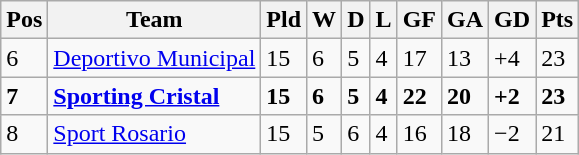<table class="wikitable">
<tr>
<th>Pos</th>
<th><strong>Team</strong></th>
<th><strong>Pld</strong></th>
<th>W</th>
<th>D</th>
<th>L</th>
<th>GF</th>
<th>GA</th>
<th>GD</th>
<th>Pts</th>
</tr>
<tr>
<td>6</td>
<td><a href='#'>Deportivo Municipal</a></td>
<td>15</td>
<td>6</td>
<td>5</td>
<td>4</td>
<td>17</td>
<td>13</td>
<td>+4</td>
<td>23</td>
</tr>
<tr>
<td><strong>7</strong></td>
<td><strong><a href='#'>Sporting Cristal</a></strong></td>
<td><strong>15</strong></td>
<td><strong>6</strong></td>
<td><strong>5</strong></td>
<td><strong>4</strong></td>
<td><strong>22</strong></td>
<td><strong>20</strong></td>
<td><strong>+2</strong></td>
<td><strong>23</strong></td>
</tr>
<tr>
<td>8</td>
<td><a href='#'>Sport Rosario</a></td>
<td>15</td>
<td>5</td>
<td>6</td>
<td>4</td>
<td>16</td>
<td>18</td>
<td>−2</td>
<td>21</td>
</tr>
</table>
